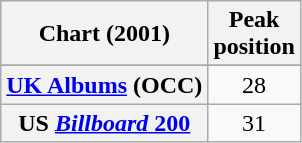<table class="wikitable sortable plainrowheaders" style="text-align:center">
<tr>
<th scope="col">Chart (2001)</th>
<th scope="col">Peak<br>position</th>
</tr>
<tr>
</tr>
<tr>
</tr>
<tr>
</tr>
<tr>
</tr>
<tr>
</tr>
<tr>
</tr>
<tr>
</tr>
<tr>
</tr>
<tr>
</tr>
<tr>
</tr>
<tr>
</tr>
<tr>
</tr>
<tr>
</tr>
<tr>
<th scope="row"><a href='#'>UK Albums</a> (OCC)</th>
<td align="center">28</td>
</tr>
<tr>
<th scope="row">US <a href='#'><em>Billboard</em> 200</a></th>
<td align="center">31</td>
</tr>
</table>
